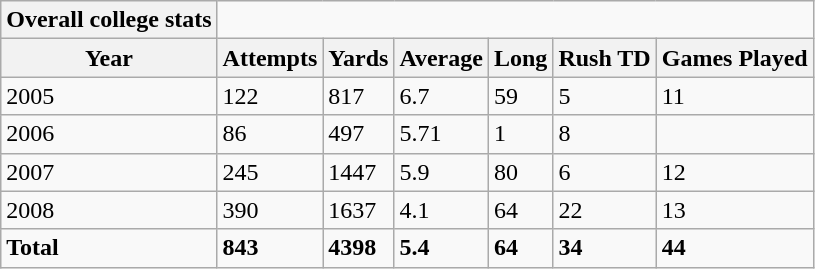<table class="wikitable collapsible collapsed">
<tr>
<th>Overall college stats</th>
</tr>
<tr>
<th>Year</th>
<th>Attempts</th>
<th>Yards</th>
<th>Average</th>
<th>Long</th>
<th>Rush TD</th>
<th>Games Played</th>
</tr>
<tr>
<td>2005</td>
<td>122</td>
<td>817</td>
<td>6.7</td>
<td>59</td>
<td>5</td>
<td>11</td>
</tr>
<tr>
<td>2006</td>
<td>86</td>
<td>497</td>
<td>5.71</td>
<td>1</td>
<td>8</td>
</tr>
<tr>
<td>2007</td>
<td>245</td>
<td>1447</td>
<td>5.9</td>
<td>80</td>
<td>6</td>
<td>12</td>
</tr>
<tr>
<td>2008</td>
<td>390</td>
<td>1637</td>
<td>4.1</td>
<td>64</td>
<td>22</td>
<td>13</td>
</tr>
<tr>
<td><strong>Total</strong></td>
<td><strong>843</strong></td>
<td><strong>4398</strong></td>
<td><strong>5.4</strong></td>
<td><strong>64</strong></td>
<td><strong>34</strong></td>
<td><strong>44</strong></td>
</tr>
</table>
